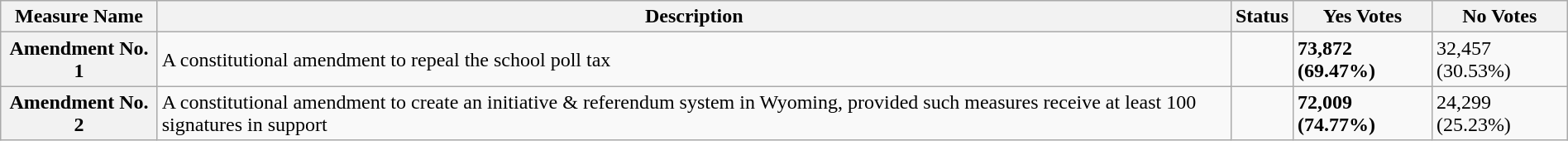<table class="wikitable sortable plainrowheaders" style="width:100%">
<tr>
<th scope="col">Measure Name</th>
<th scope="col">Description</th>
<th scope="col">Status</th>
<th scope="col">Yes Votes</th>
<th scope="col">No Votes</th>
</tr>
<tr>
<th scope=row>Amendment No. 1</th>
<td>A constitutional amendment to repeal the school poll tax</td>
<td></td>
<td><strong>73,872 (69.47%)</strong></td>
<td>32,457 (30.53%)</td>
</tr>
<tr>
<th scope=row>Amendment No. 2</th>
<td>A constitutional amendment to create an initiative & referendum system in Wyoming, provided such measures receive at least 100 signatures in support</td>
<td></td>
<td><strong>72,009 (74.77%)</strong></td>
<td>24,299 (25.23%)</td>
</tr>
</table>
